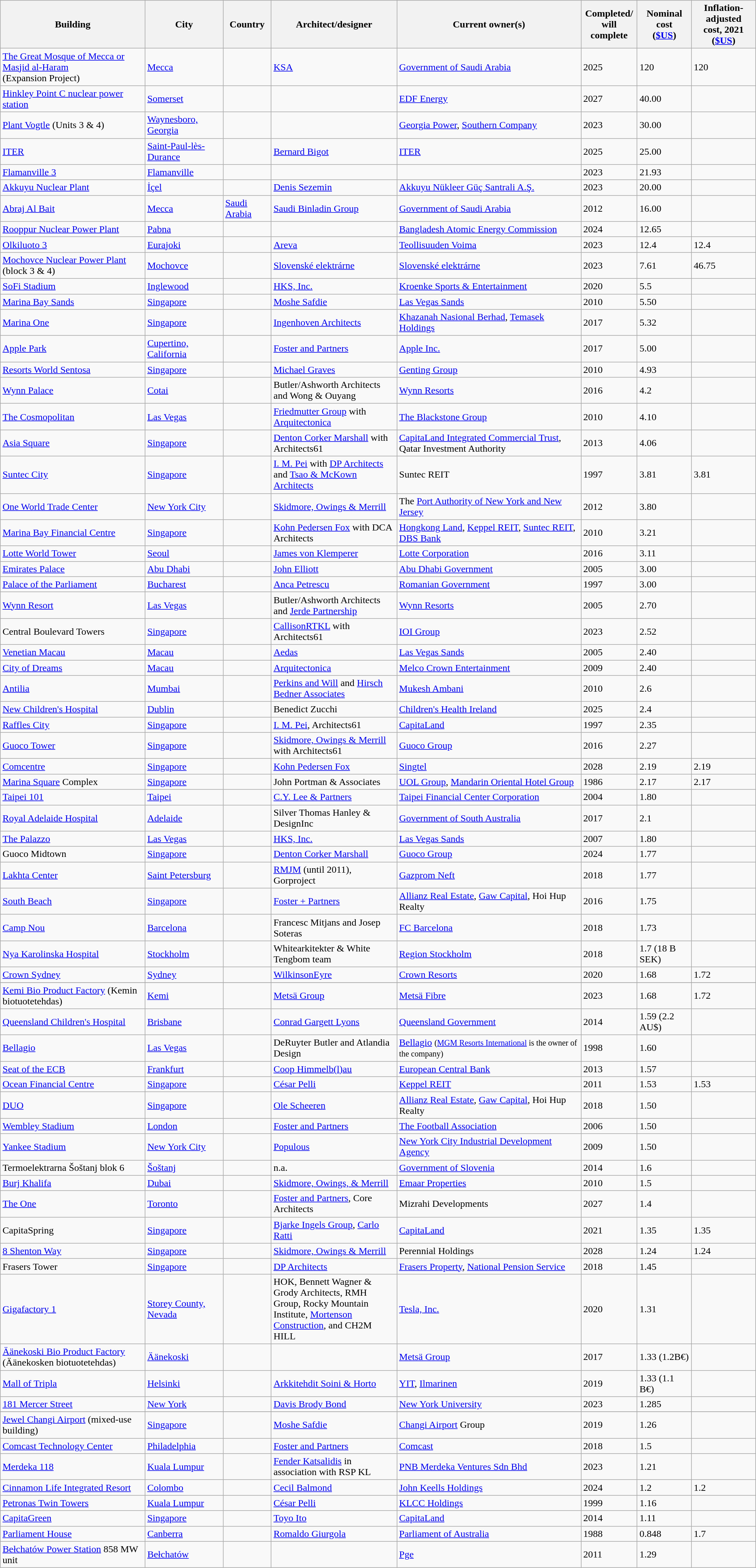<table class="wikitable sortable" border="1">
<tr>
<th>Building</th>
<th>City</th>
<th>Country</th>
<th width=200>Architect/designer</th>
<th>Current owner(s)</th>
<th>Completed/<br>will complete</th>
<th data-sort-type="number">Nominal cost<br>(<a href='#'>$US</a>)</th>
<th>Inflation-adjusted<br>cost, 2021<br>(<a href='#'>$US</a>)</th>
</tr>
<tr>
<td><a href='#'>The Great Mosque of Mecca or Masjid al-Haram</a><br>(Expansion Project)</td>
<td><a href='#'>Mecca</a></td>
<td></td>
<td><a href='#'>KSA</a></td>
<td><a href='#'>Government of Saudi Arabia</a></td>
<td>2025</td>
<td>120</td>
<td>120</td>
</tr>
<tr>
<td><a href='#'>Hinkley Point C nuclear power station</a></td>
<td><a href='#'>Somerset</a></td>
<td></td>
<td></td>
<td><a href='#'>EDF Energy</a></td>
<td>2027</td>
<td>40.00</td>
<td></td>
</tr>
<tr>
<td><a href='#'>Plant Vogtle</a> (Units 3 & 4)</td>
<td><a href='#'>Waynesboro, Georgia</a></td>
<td></td>
<td></td>
<td><a href='#'>Georgia Power</a>, <a href='#'>Southern Company</a></td>
<td>2023</td>
<td>30.00</td>
<td></td>
</tr>
<tr>
<td><a href='#'>ITER</a></td>
<td><a href='#'>Saint-Paul-lès-Durance</a></td>
<td></td>
<td><a href='#'>Bernard Bigot</a></td>
<td><a href='#'>ITER</a></td>
<td>2025</td>
<td>25.00</td>
<td></td>
</tr>
<tr>
<td><a href='#'>Flamanville 3</a></td>
<td><a href='#'>Flamanville</a></td>
<td></td>
<td></td>
<td></td>
<td>2023</td>
<td>21.93</td>
<td></td>
</tr>
<tr>
<td><a href='#'>Akkuyu Nuclear Plant</a></td>
<td><a href='#'>İçel</a></td>
<td></td>
<td><a href='#'>Denis Sezemin</a></td>
<td><a href='#'>Akkuyu Nükleer Güç Santrali A.Ş.</a></td>
<td>2023</td>
<td>20.00</td>
<td></td>
</tr>
<tr>
<td><a href='#'>Abraj Al Bait</a></td>
<td><a href='#'>Mecca</a></td>
<td> <a href='#'>Saudi Arabia</a></td>
<td><a href='#'>Saudi Binladin Group</a></td>
<td><a href='#'>Government of Saudi Arabia</a></td>
<td>2012</td>
<td>16.00</td>
<td></td>
</tr>
<tr>
<td><a href='#'>Rooppur Nuclear Power Plant</a></td>
<td><a href='#'>Pabna</a></td>
<td></td>
<td></td>
<td><a href='#'>Bangladesh Atomic Energy Commission</a></td>
<td>2024</td>
<td>12.65</td>
<td></td>
</tr>
<tr>
<td><a href='#'>Olkiluoto 3</a></td>
<td><a href='#'>Eurajoki</a></td>
<td></td>
<td><a href='#'>Areva</a></td>
<td><a href='#'>Teollisuuden Voima</a></td>
<td>2023</td>
<td>12.4</td>
<td>12.4</td>
</tr>
<tr>
<td><a href='#'>Mochovce Nuclear Power Plant</a> (block 3 & 4)</td>
<td><a href='#'>Mochovce</a></td>
<td></td>
<td><a href='#'>Slovenské elektrárne</a></td>
<td><a href='#'>Slovenské elektrárne</a></td>
<td>2023</td>
<td>7.61</td>
<td>46.75</td>
</tr>
<tr>
<td><a href='#'>SoFi Stadium</a></td>
<td><a href='#'>Inglewood</a></td>
<td></td>
<td><a href='#'>HKS, Inc.</a></td>
<td><a href='#'>Kroenke Sports & Entertainment</a></td>
<td>2020</td>
<td>5.5</td>
<td></td>
</tr>
<tr>
<td><a href='#'>Marina Bay Sands</a></td>
<td><a href='#'>Singapore</a></td>
<td></td>
<td><a href='#'>Moshe Safdie</a></td>
<td><a href='#'>Las Vegas Sands</a></td>
<td>2010</td>
<td>5.50</td>
<td></td>
</tr>
<tr>
<td><a href='#'>Marina One</a></td>
<td><a href='#'>Singapore</a></td>
<td></td>
<td><a href='#'>Ingenhoven Architects</a></td>
<td><a href='#'>Khazanah Nasional Berhad</a>, <a href='#'>Temasek Holdings</a></td>
<td>2017</td>
<td>5.32</td>
<td></td>
</tr>
<tr>
<td><a href='#'>Apple Park</a></td>
<td><a href='#'>Cupertino, California</a></td>
<td></td>
<td><a href='#'>Foster and Partners</a></td>
<td><a href='#'>Apple Inc.</a></td>
<td>2017</td>
<td>5.00</td>
<td></td>
</tr>
<tr>
<td><a href='#'>Resorts World Sentosa</a></td>
<td><a href='#'>Singapore</a></td>
<td></td>
<td><a href='#'>Michael Graves</a></td>
<td><a href='#'>Genting Group</a></td>
<td>2010</td>
<td>4.93</td>
<td></td>
</tr>
<tr>
<td><a href='#'>Wynn Palace</a></td>
<td><a href='#'>Cotai</a></td>
<td></td>
<td>Butler/Ashworth Architects and Wong & Ouyang</td>
<td><a href='#'>Wynn Resorts</a></td>
<td>2016</td>
<td>4.2</td>
<td></td>
</tr>
<tr>
<td><a href='#'>The Cosmopolitan</a></td>
<td><a href='#'>Las Vegas</a></td>
<td></td>
<td><a href='#'>Friedmutter Group</a> with <a href='#'>Arquitectonica</a></td>
<td><a href='#'>The Blackstone Group</a></td>
<td>2010</td>
<td>4.10</td>
<td></td>
</tr>
<tr>
<td><a href='#'>Asia Square</a></td>
<td><a href='#'>Singapore</a></td>
<td></td>
<td><a href='#'>Denton Corker Marshall</a> with Architects61</td>
<td><a href='#'>CapitaLand Integrated Commercial Trust</a>, Qatar Investment Authority</td>
<td>2013</td>
<td>4.06</td>
<td></td>
</tr>
<tr>
<td><a href='#'>Suntec City</a></td>
<td><a href='#'>Singapore</a></td>
<td></td>
<td><a href='#'>I. M. Pei</a> with <a href='#'>DP Architects</a> and <a href='#'>Tsao & McKown Architects</a></td>
<td>Suntec REIT</td>
<td>1997</td>
<td>3.81</td>
<td>3.81</td>
</tr>
<tr>
<td><a href='#'>One World Trade Center</a></td>
<td><a href='#'>New York City</a></td>
<td></td>
<td><a href='#'>Skidmore, Owings & Merrill</a></td>
<td>The <a href='#'>Port Authority of New York and New Jersey</a></td>
<td>2012</td>
<td>3.80</td>
<td></td>
</tr>
<tr>
<td><a href='#'>Marina Bay Financial Centre</a></td>
<td><a href='#'>Singapore</a></td>
<td></td>
<td><a href='#'>Kohn Pedersen Fox</a> with DCA Architects</td>
<td><a href='#'>Hongkong Land</a>, <a href='#'>Keppel REIT</a>, <a href='#'>Suntec REIT</a>, <a href='#'>DBS Bank</a></td>
<td>2010</td>
<td>3.21</td>
<td></td>
</tr>
<tr>
<td><a href='#'>Lotte World Tower</a></td>
<td><a href='#'>Seoul</a></td>
<td></td>
<td><a href='#'>James von Klemperer</a></td>
<td><a href='#'>Lotte Corporation</a></td>
<td>2016</td>
<td>3.11</td>
<td></td>
</tr>
<tr>
<td><a href='#'>Emirates Palace</a></td>
<td><a href='#'>Abu Dhabi</a></td>
<td></td>
<td><a href='#'>John Elliott</a></td>
<td><a href='#'>Abu Dhabi Government</a></td>
<td>2005</td>
<td>3.00</td>
<td></td>
</tr>
<tr>
<td><a href='#'>Palace of the Parliament</a></td>
<td><a href='#'>Bucharest</a></td>
<td></td>
<td><a href='#'>Anca Petrescu</a></td>
<td><a href='#'>Romanian Government</a></td>
<td>1997</td>
<td>3.00</td>
<td></td>
</tr>
<tr>
<td><a href='#'>Wynn Resort</a></td>
<td><a href='#'>Las Vegas</a></td>
<td></td>
<td>Butler/Ashworth Architects and <a href='#'>Jerde Partnership</a></td>
<td><a href='#'>Wynn Resorts</a></td>
<td>2005</td>
<td>2.70</td>
<td></td>
</tr>
<tr>
<td>Central Boulevard Towers</td>
<td><a href='#'>Singapore</a></td>
<td></td>
<td><a href='#'>CallisonRTKL</a> with Architects61</td>
<td><a href='#'>IOI Group</a></td>
<td>2023</td>
<td>2.52</td>
<td></td>
</tr>
<tr>
<td><a href='#'>Venetian Macau</a></td>
<td><a href='#'>Macau</a></td>
<td></td>
<td><a href='#'>Aedas</a></td>
<td><a href='#'>Las Vegas Sands</a></td>
<td>2005</td>
<td>2.40</td>
<td></td>
</tr>
<tr>
<td><a href='#'>City of Dreams</a></td>
<td><a href='#'>Macau</a></td>
<td></td>
<td><a href='#'>Arquitectonica</a></td>
<td><a href='#'>Melco Crown Entertainment</a></td>
<td>2009</td>
<td>2.40</td>
<td></td>
</tr>
<tr>
<td><a href='#'>Antilia</a></td>
<td><a href='#'>Mumbai</a></td>
<td></td>
<td><a href='#'>Perkins and Will</a> and <a href='#'>Hirsch Bedner Associates</a></td>
<td><a href='#'>Mukesh Ambani</a></td>
<td>2010</td>
<td>2.6</td>
<td></td>
</tr>
<tr>
<td><a href='#'>New Children's Hospital</a></td>
<td><a href='#'>Dublin</a></td>
<td></td>
<td>Benedict Zucchi</td>
<td><a href='#'>Children's Health Ireland</a></td>
<td>2025</td>
<td>2.4</td>
<td></td>
</tr>
<tr>
<td><a href='#'>Raffles City</a></td>
<td><a href='#'>Singapore</a></td>
<td></td>
<td><a href='#'>I. M. Pei</a>, Architects61</td>
<td><a href='#'>CapitaLand</a></td>
<td>1997</td>
<td>2.35</td>
<td></td>
</tr>
<tr>
<td><a href='#'>Guoco Tower</a></td>
<td><a href='#'>Singapore</a></td>
<td></td>
<td><a href='#'>Skidmore, Owings & Merrill</a> with Architects61</td>
<td><a href='#'>Guoco Group</a></td>
<td>2016</td>
<td>2.27</td>
<td></td>
</tr>
<tr>
<td><a href='#'>Comcentre</a></td>
<td><a href='#'>Singapore</a></td>
<td></td>
<td><a href='#'>Kohn Pedersen Fox</a></td>
<td><a href='#'>Singtel</a></td>
<td>2028</td>
<td>2.19</td>
<td>2.19</td>
</tr>
<tr>
<td><a href='#'>Marina Square</a> Complex</td>
<td><a href='#'>Singapore</a></td>
<td></td>
<td>John Portman & Associates</td>
<td><a href='#'>UOL Group</a>, <a href='#'>Mandarin Oriental Hotel Group</a></td>
<td>1986</td>
<td>2.17</td>
<td>2.17</td>
</tr>
<tr>
<td><a href='#'>Taipei 101</a></td>
<td><a href='#'>Taipei</a></td>
<td></td>
<td><a href='#'>C.Y. Lee & Partners</a></td>
<td><a href='#'>Taipei Financial Center Corporation</a></td>
<td>2004</td>
<td>1.80</td>
<td></td>
</tr>
<tr>
<td><a href='#'>Royal Adelaide Hospital</a></td>
<td><a href='#'>Adelaide</a></td>
<td></td>
<td>Silver Thomas Hanley & DesignInc</td>
<td><a href='#'>Government of South Australia</a></td>
<td>2017</td>
<td>2.1</td>
<td></td>
</tr>
<tr>
<td><a href='#'>The Palazzo</a></td>
<td><a href='#'>Las Vegas</a></td>
<td></td>
<td><a href='#'>HKS, Inc.</a></td>
<td><a href='#'>Las Vegas Sands</a></td>
<td>2007</td>
<td>1.80</td>
<td></td>
</tr>
<tr>
<td>Guoco Midtown</td>
<td><a href='#'>Singapore</a></td>
<td></td>
<td><a href='#'>Denton Corker Marshall</a></td>
<td><a href='#'>Guoco Group</a></td>
<td>2024</td>
<td>1.77</td>
<td></td>
</tr>
<tr>
<td><a href='#'>Lakhta Center</a></td>
<td><a href='#'>Saint Petersburg</a></td>
<td></td>
<td><a href='#'>RMJM</a> (until 2011), Gorproject</td>
<td><a href='#'>Gazprom Neft</a></td>
<td>2018</td>
<td>1.77</td>
<td></td>
</tr>
<tr>
<td><a href='#'>South Beach</a></td>
<td><a href='#'>Singapore</a></td>
<td></td>
<td><a href='#'>Foster + Partners</a></td>
<td><a href='#'>Allianz Real Estate</a>, <a href='#'>Gaw Capital</a>, Hoi Hup Realty</td>
<td>2016</td>
<td>1.75</td>
<td></td>
</tr>
<tr>
<td><a href='#'>Camp Nou</a></td>
<td><a href='#'>Barcelona</a></td>
<td></td>
<td>Francesc Mitjans and Josep Soteras</td>
<td><a href='#'>FC Barcelona</a></td>
<td>2018</td>
<td>1.73</td>
<td></td>
</tr>
<tr>
<td><a href='#'>Nya Karolinska Hospital</a></td>
<td><a href='#'>Stockholm</a></td>
<td></td>
<td>Whitearkitekter & White Tengbom team</td>
<td><a href='#'>Region Stockholm</a></td>
<td>2018</td>
<td>1.7 (18 B SEK)</td>
<td></td>
</tr>
<tr>
<td><a href='#'>Crown Sydney</a></td>
<td><a href='#'>Sydney</a></td>
<td></td>
<td><a href='#'>WilkinsonEyre</a></td>
<td><a href='#'>Crown Resorts</a></td>
<td>2020</td>
<td>1.68</td>
<td>1.72</td>
</tr>
<tr>
</tr>
<tr>
<td><a href='#'>Kemi Bio Product Factory</a> (Kemin biotuotetehdas)</td>
<td><a href='#'>Kemi</a></td>
<td></td>
<td><a href='#'>Metsä Group</a></td>
<td><a href='#'>Metsä Fibre</a></td>
<td>2023</td>
<td>1.68</td>
<td>1.72</td>
</tr>
<tr>
<td><a href='#'>Queensland Children's Hospital</a></td>
<td><a href='#'>Brisbane</a></td>
<td></td>
<td><a href='#'>Conrad Gargett Lyons</a></td>
<td><a href='#'>Queensland Government</a></td>
<td>2014</td>
<td>1.59 (2.2 AU$)</td>
<td></td>
</tr>
<tr>
<td><a href='#'>Bellagio</a></td>
<td><a href='#'>Las Vegas</a></td>
<td></td>
<td>DeRuyter Butler and Atlandia Design</td>
<td><a href='#'>Bellagio</a> <small>(<a href='#'>MGM Resorts International</a> is the owner of the company)</small></td>
<td>1998</td>
<td>1.60</td>
<td></td>
</tr>
<tr>
<td><a href='#'>Seat of the ECB</a></td>
<td><a href='#'>Frankfurt</a></td>
<td></td>
<td><a href='#'>Coop Himmelb(l)au</a></td>
<td><a href='#'>European Central Bank</a></td>
<td>2013</td>
<td>1.57</td>
<td></td>
</tr>
<tr>
<td><a href='#'>Ocean Financial Centre</a></td>
<td><a href='#'>Singapore</a></td>
<td></td>
<td><a href='#'>César Pelli</a></td>
<td><a href='#'>Keppel REIT</a></td>
<td>2011</td>
<td>1.53</td>
<td>1.53</td>
</tr>
<tr>
<td><a href='#'>DUO</a></td>
<td><a href='#'>Singapore</a></td>
<td></td>
<td><a href='#'>Ole Scheeren</a></td>
<td><a href='#'>Allianz Real Estate</a>, <a href='#'>Gaw Capital</a>, Hoi Hup Realty</td>
<td>2018</td>
<td>1.50</td>
<td></td>
</tr>
<tr>
<td><a href='#'>Wembley Stadium</a></td>
<td><a href='#'>London</a></td>
<td></td>
<td><a href='#'>Foster and Partners</a></td>
<td><a href='#'>The Football Association</a></td>
<td>2006</td>
<td>1.50</td>
<td></td>
</tr>
<tr>
<td><a href='#'>Yankee Stadium</a></td>
<td><a href='#'>New York City</a></td>
<td></td>
<td><a href='#'>Populous</a></td>
<td><a href='#'>New York City Industrial Development Agency</a></td>
<td>2009</td>
<td>1.50</td>
<td></td>
</tr>
<tr>
<td>Termoelektrarna Šoštanj blok 6</td>
<td><a href='#'>Šoštanj</a></td>
<td></td>
<td>n.a.</td>
<td><a href='#'>Government of Slovenia</a></td>
<td>2014</td>
<td>1.6</td>
<td></td>
</tr>
<tr>
<td><a href='#'>Burj Khalifa</a></td>
<td><a href='#'>Dubai</a></td>
<td></td>
<td><a href='#'>Skidmore, Owings, & Merrill</a></td>
<td><a href='#'>Emaar Properties</a></td>
<td>2010</td>
<td>1.5</td>
<td></td>
</tr>
<tr>
<td><a href='#'>The One</a></td>
<td><a href='#'>Toronto</a></td>
<td></td>
<td><a href='#'>Foster and Partners</a>, Core Architects</td>
<td>Mizrahi Developments</td>
<td>2027</td>
<td>1.4</td>
<td></td>
</tr>
<tr>
<td>CapitaSpring</td>
<td><a href='#'>Singapore</a></td>
<td></td>
<td><a href='#'>Bjarke Ingels Group</a>, <a href='#'>Carlo Ratti</a></td>
<td><a href='#'>CapitaLand</a></td>
<td>2021</td>
<td>1.35</td>
<td>1.35</td>
</tr>
<tr>
<td><a href='#'>8 Shenton Way</a></td>
<td><a href='#'>Singapore</a></td>
<td></td>
<td><a href='#'>Skidmore, Owings & Merrill</a></td>
<td>Perennial Holdings</td>
<td>2028</td>
<td>1.24</td>
<td>1.24</td>
</tr>
<tr>
<td>Frasers Tower</td>
<td><a href='#'>Singapore</a></td>
<td></td>
<td><a href='#'>DP Architects</a></td>
<td><a href='#'>Frasers Property</a>, <a href='#'>National Pension Service</a></td>
<td>2018</td>
<td>1.45</td>
<td></td>
</tr>
<tr>
<td><a href='#'>Gigafactory 1</a></td>
<td><a href='#'>Storey County, Nevada</a></td>
<td></td>
<td>HOK, Bennett Wagner & Grody Architects, RMH Group, Rocky Mountain Institute, <a href='#'>Mortenson Construction</a>, and CH2M HILL</td>
<td><a href='#'>Tesla, Inc.</a></td>
<td>2020</td>
<td>1.31</td>
<td></td>
</tr>
<tr>
<td><a href='#'>Äänekoski Bio Product Factory</a><br>(Äänekosken biotuotetehdas)</td>
<td><a href='#'>Äänekoski</a></td>
<td></td>
<td></td>
<td><a href='#'>Metsä Group</a></td>
<td>2017</td>
<td>1.33 (1.2B€)</td>
<td></td>
</tr>
<tr>
<td><a href='#'>Mall of Tripla</a></td>
<td><a href='#'>Helsinki</a></td>
<td></td>
<td><a href='#'>Arkkitehdit Soini & Horto</a></td>
<td><a href='#'>YIT</a>, <a href='#'>Ilmarinen</a></td>
<td>2019</td>
<td>1.33 (1.1 B€)</td>
<td></td>
</tr>
<tr>
<td><a href='#'>181 Mercer Street</a></td>
<td><a href='#'>New York</a></td>
<td></td>
<td><a href='#'>Davis Brody Bond</a></td>
<td><a href='#'>New York University</a></td>
<td>2023</td>
<td>1.285</td>
<td></td>
</tr>
<tr>
</tr>
<tr>
<td><a href='#'>Jewel Changi Airport</a> (mixed-use building)</td>
<td><a href='#'>Singapore</a></td>
<td></td>
<td><a href='#'>Moshe Safdie</a></td>
<td><a href='#'>Changi Airport</a> Group</td>
<td>2019</td>
<td>1.26</td>
<td></td>
</tr>
<tr>
<td><a href='#'>Comcast Technology Center</a></td>
<td><a href='#'>Philadelphia</a></td>
<td></td>
<td><a href='#'>Foster and Partners</a></td>
<td><a href='#'>Comcast</a></td>
<td>2018</td>
<td>1.5</td>
<td></td>
</tr>
<tr>
<td><a href='#'>Merdeka 118</a></td>
<td><a href='#'>Kuala Lumpur</a></td>
<td></td>
<td><a href='#'> Fender Katsalidis</a> in association with RSP KL</td>
<td><a href='#'>PNB Merdeka Ventures Sdn Bhd</a></td>
<td>2023</td>
<td>1.21</td>
<td></td>
</tr>
<tr>
<td><a href='#'>Cinnamon Life Integrated Resort</a></td>
<td><a href='#'>Colombo</a></td>
<td></td>
<td><a href='#'>Cecil Balmond</a></td>
<td><a href='#'>John Keells Holdings</a></td>
<td>2024</td>
<td>1.2</td>
<td>1.2</td>
</tr>
<tr>
<td><a href='#'>Petronas Twin Towers</a></td>
<td><a href='#'>Kuala Lumpur</a></td>
<td></td>
<td><a href='#'>César Pelli</a></td>
<td><a href='#'>KLCC Holdings</a></td>
<td>1999</td>
<td>1.16</td>
<td></td>
</tr>
<tr>
<td><a href='#'>CapitaGreen</a></td>
<td><a href='#'>Singapore</a></td>
<td></td>
<td><a href='#'>Toyo Ito</a></td>
<td><a href='#'>CapitaLand</a></td>
<td>2014</td>
<td>1.11</td>
<td></td>
</tr>
<tr>
<td><a href='#'>Parliament House</a></td>
<td><a href='#'>Canberra</a></td>
<td></td>
<td><a href='#'>Romaldo Giurgola</a></td>
<td><a href='#'>Parliament of Australia</a></td>
<td>1988</td>
<td>0.848</td>
<td>1.7</td>
</tr>
<tr>
<td><a href='#'>Bełchatów Power Station</a> 858 MW unit</td>
<td><a href='#'>Bełchatów</a></td>
<td></td>
<td></td>
<td><a href='#'>Pge</a></td>
<td>2011</td>
<td>1.29</td>
<td></td>
</tr>
</table>
